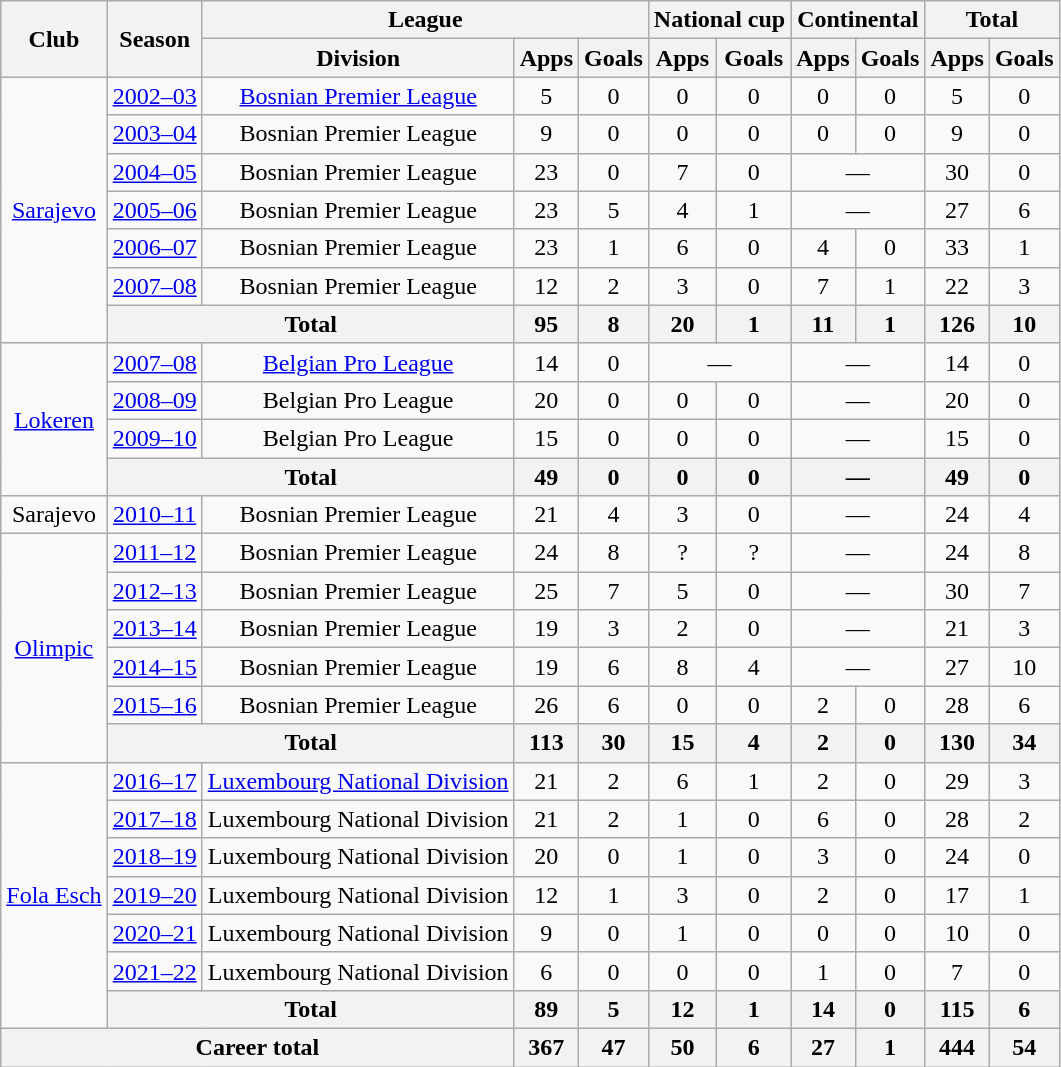<table class="wikitable" style="text-align:center">
<tr>
<th rowspan=2>Club</th>
<th rowspan=2>Season</th>
<th colspan=3>League</th>
<th colspan=2>National cup</th>
<th colspan=2>Continental</th>
<th colspan=2>Total</th>
</tr>
<tr>
<th>Division</th>
<th>Apps</th>
<th>Goals</th>
<th>Apps</th>
<th>Goals</th>
<th>Apps</th>
<th>Goals</th>
<th>Apps</th>
<th>Goals</th>
</tr>
<tr>
<td rowspan=7><a href='#'>Sarajevo</a></td>
<td><a href='#'>2002–03</a></td>
<td><a href='#'>Bosnian Premier League</a></td>
<td>5</td>
<td>0</td>
<td>0</td>
<td>0</td>
<td>0</td>
<td>0</td>
<td>5</td>
<td>0</td>
</tr>
<tr>
<td><a href='#'>2003–04</a></td>
<td>Bosnian Premier League</td>
<td>9</td>
<td>0</td>
<td>0</td>
<td>0</td>
<td>0</td>
<td>0</td>
<td>9</td>
<td>0</td>
</tr>
<tr>
<td><a href='#'>2004–05</a></td>
<td>Bosnian Premier League</td>
<td>23</td>
<td>0</td>
<td>7</td>
<td>0</td>
<td colspan=2>—</td>
<td>30</td>
<td>0</td>
</tr>
<tr>
<td><a href='#'>2005–06</a></td>
<td>Bosnian Premier League</td>
<td>23</td>
<td>5</td>
<td>4</td>
<td>1</td>
<td colspan=2>—</td>
<td>27</td>
<td>6</td>
</tr>
<tr>
<td><a href='#'>2006–07</a></td>
<td>Bosnian Premier League</td>
<td>23</td>
<td>1</td>
<td>6</td>
<td>0</td>
<td>4</td>
<td>0</td>
<td>33</td>
<td>1</td>
</tr>
<tr>
<td><a href='#'>2007–08</a></td>
<td>Bosnian Premier League</td>
<td>12</td>
<td>2</td>
<td>3</td>
<td>0</td>
<td>7</td>
<td>1</td>
<td>22</td>
<td>3</td>
</tr>
<tr>
<th colspan=2>Total</th>
<th>95</th>
<th>8</th>
<th>20</th>
<th>1</th>
<th>11</th>
<th>1</th>
<th>126</th>
<th>10</th>
</tr>
<tr>
<td rowspan=4><a href='#'>Lokeren</a></td>
<td><a href='#'>2007–08</a></td>
<td><a href='#'>Belgian Pro League</a></td>
<td>14</td>
<td>0</td>
<td colspan=2>—</td>
<td colspan=2>—</td>
<td>14</td>
<td>0</td>
</tr>
<tr>
<td><a href='#'>2008–09</a></td>
<td>Belgian Pro League</td>
<td>20</td>
<td>0</td>
<td>0</td>
<td>0</td>
<td colspan=2>—</td>
<td>20</td>
<td>0</td>
</tr>
<tr>
<td><a href='#'>2009–10</a></td>
<td>Belgian Pro League</td>
<td>15</td>
<td>0</td>
<td>0</td>
<td>0</td>
<td colspan=2>—</td>
<td>15</td>
<td>0</td>
</tr>
<tr>
<th colspan=2>Total</th>
<th>49</th>
<th>0</th>
<th>0</th>
<th>0</th>
<th colspan=2>—</th>
<th>49</th>
<th>0</th>
</tr>
<tr>
<td>Sarajevo</td>
<td><a href='#'>2010–11</a></td>
<td>Bosnian Premier League</td>
<td>21</td>
<td>4</td>
<td>3</td>
<td>0</td>
<td colspan=2>—</td>
<td>24</td>
<td>4</td>
</tr>
<tr>
<td rowspan=6><a href='#'>Olimpic</a></td>
<td><a href='#'>2011–12</a></td>
<td>Bosnian Premier League</td>
<td>24</td>
<td>8</td>
<td>?</td>
<td>?</td>
<td colspan=2>—</td>
<td>24</td>
<td>8</td>
</tr>
<tr>
<td><a href='#'>2012–13</a></td>
<td>Bosnian Premier League</td>
<td>25</td>
<td>7</td>
<td>5</td>
<td>0</td>
<td colspan=2>—</td>
<td>30</td>
<td>7</td>
</tr>
<tr>
<td><a href='#'>2013–14</a></td>
<td>Bosnian Premier League</td>
<td>19</td>
<td>3</td>
<td>2</td>
<td>0</td>
<td colspan=2>—</td>
<td>21</td>
<td>3</td>
</tr>
<tr>
<td><a href='#'>2014–15</a></td>
<td>Bosnian Premier League</td>
<td>19</td>
<td>6</td>
<td>8</td>
<td>4</td>
<td colspan=2>—</td>
<td>27</td>
<td>10</td>
</tr>
<tr>
<td><a href='#'>2015–16</a></td>
<td>Bosnian Premier League</td>
<td>26</td>
<td>6</td>
<td>0</td>
<td>0</td>
<td>2</td>
<td>0</td>
<td>28</td>
<td>6</td>
</tr>
<tr>
<th colspan=2>Total</th>
<th>113</th>
<th>30</th>
<th>15</th>
<th>4</th>
<th>2</th>
<th>0</th>
<th>130</th>
<th>34</th>
</tr>
<tr>
<td rowspan=7><a href='#'>Fola Esch</a></td>
<td><a href='#'>2016–17</a></td>
<td><a href='#'>Luxembourg National Division</a></td>
<td>21</td>
<td>2</td>
<td>6</td>
<td>1</td>
<td>2</td>
<td>0</td>
<td>29</td>
<td>3</td>
</tr>
<tr>
<td><a href='#'>2017–18</a></td>
<td>Luxembourg National Division</td>
<td>21</td>
<td>2</td>
<td>1</td>
<td>0</td>
<td>6</td>
<td>0</td>
<td>28</td>
<td>2</td>
</tr>
<tr>
<td><a href='#'>2018–19</a></td>
<td>Luxembourg National Division</td>
<td>20</td>
<td>0</td>
<td>1</td>
<td>0</td>
<td>3</td>
<td>0</td>
<td>24</td>
<td>0</td>
</tr>
<tr>
<td><a href='#'>2019–20</a></td>
<td>Luxembourg National Division</td>
<td>12</td>
<td>1</td>
<td>3</td>
<td>0</td>
<td>2</td>
<td>0</td>
<td>17</td>
<td>1</td>
</tr>
<tr>
<td><a href='#'>2020–21</a></td>
<td>Luxembourg National Division</td>
<td>9</td>
<td>0</td>
<td>1</td>
<td>0</td>
<td>0</td>
<td>0</td>
<td>10</td>
<td>0</td>
</tr>
<tr>
<td><a href='#'>2021–22</a></td>
<td>Luxembourg National Division</td>
<td>6</td>
<td>0</td>
<td>0</td>
<td>0</td>
<td>1</td>
<td>0</td>
<td>7</td>
<td>0</td>
</tr>
<tr>
<th colspan=2>Total</th>
<th>89</th>
<th>5</th>
<th>12</th>
<th>1</th>
<th>14</th>
<th>0</th>
<th>115</th>
<th>6</th>
</tr>
<tr>
<th colspan=3>Career total</th>
<th>367</th>
<th>47</th>
<th>50</th>
<th>6</th>
<th>27</th>
<th>1</th>
<th>444</th>
<th>54</th>
</tr>
</table>
